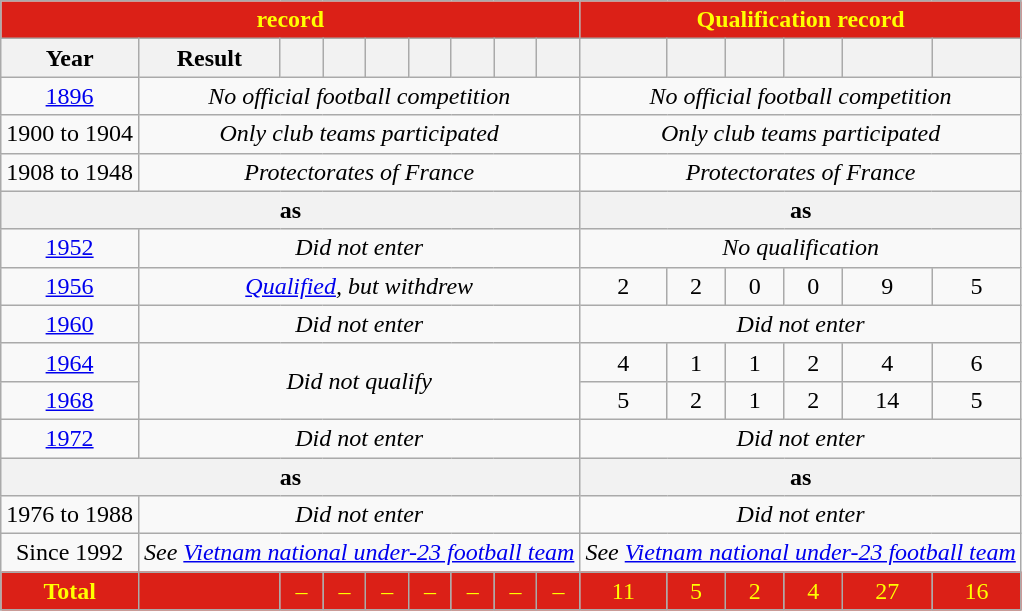<table class="wikitable collapsible collapsed" style="text-align: center;">
<tr>
<th colspan="9" style="background-color: #DB2017; color: #FFFF00;"><a href='#'></a> record</th>
<th colspan="7" style="background: #DB2017; color: #FFFF00;">Qualification record</th>
</tr>
<tr>
<th>Year</th>
<th>Result</th>
<th></th>
<th></th>
<th></th>
<th></th>
<th></th>
<th></th>
<th></th>
<th></th>
<th></th>
<th></th>
<th></th>
<th></th>
<th></th>
</tr>
<tr>
<td> <a href='#'>1896</a></td>
<td colspan=8><em>No official football competition</em></td>
<td colspan=7><em>No official football competition</em></td>
</tr>
<tr>
<td>1900 to 1904</td>
<td colspan=8><em>Only club teams participated</em></td>
<td colspan=7><em>Only club teams participated</em></td>
</tr>
<tr>
<td>1908 to 1948</td>
<td colspan=8><em> Protectorates of France</em></td>
<td colspan=7><em> Protectorates of France</em></td>
</tr>
<tr>
<th colspan=9>as </th>
<th colspan=7>as </th>
</tr>
<tr>
<td> <a href='#'>1952</a></td>
<td colspan=8><em>Did not enter</em></td>
<td colspan=7><em>No qualification</em></td>
</tr>
<tr>
<td> <a href='#'>1956</a></td>
<td colspan=8><em><a href='#'>Qualified</a>, but withdrew</em></td>
<td>2</td>
<td>2</td>
<td>0</td>
<td>0</td>
<td>9</td>
<td>5</td>
</tr>
<tr>
<td> <a href='#'>1960</a></td>
<td colspan=8><em>Did not enter</em></td>
<td colspan=7><em>Did not enter</em></td>
</tr>
<tr>
<td> <a href='#'>1964</a></td>
<td rowspan=2 colspan=8><em>Did not qualify</em></td>
<td>4</td>
<td>1</td>
<td>1</td>
<td>2</td>
<td>4</td>
<td>6</td>
</tr>
<tr>
<td> <a href='#'>1968</a></td>
<td>5</td>
<td>2</td>
<td>1</td>
<td>2</td>
<td>14</td>
<td>5</td>
</tr>
<tr>
<td> <a href='#'>1972</a></td>
<td colspan=8><em>Did not enter</em></td>
<td colspan=7><em>Did not enter</em></td>
</tr>
<tr>
<th colspan=9>as </th>
<th colspan=7>as </th>
</tr>
<tr>
<td>1976 to 1988</td>
<td colspan=8><em>Did not enter</em></td>
<td colspan=7><em>Did not enter</em></td>
</tr>
<tr>
<td>Since 1992</td>
<td colspan="8"><em>See <a href='#'>Vietnam national under-23 football team</a></em></td>
<td colspan="7"><em>See <a href='#'>Vietnam national under-23 football team</a></em></td>
</tr>
<tr>
<td style="background: #DB2017; color: #FFFF00;"><strong>Total</strong></td>
<td style="background: #DB2017; color: #FFFF00;"><strong></strong></td>
<td style="background: #DB2017; color: #FFFF00;">–</td>
<td style="background: #DB2017; color: #FFFF00;">–</td>
<td style="background: #DB2017; color: #FFFF00;">–</td>
<td style="background: #DB2017; color: #FFFF00;">–</td>
<td style="background: #DB2017; color: #FFFF00;">–</td>
<td style="background: #DB2017; color: #FFFF00;">–</td>
<td style="background: #DB2017; color: #FFFF00;">–</td>
<td style="background: #DB2017; color: #FFFF00;">11</td>
<td style="background: #DB2017; color: #FFFF00;">5</td>
<td style="background: #DB2017; color: #FFFF00;">2</td>
<td style="background: #DB2017; color: #FFFF00;">4</td>
<td style="background: #DB2017; color: #FFFF00;">27</td>
<td style="background: #DB2017; color: #FFFF00;">16</td>
</tr>
</table>
